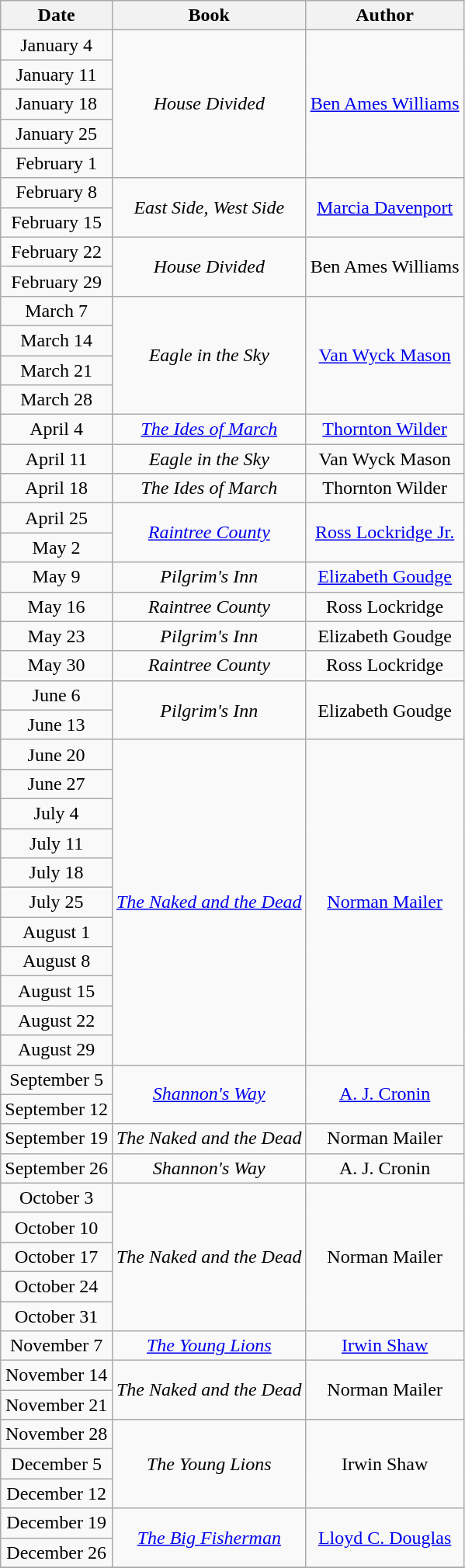<table class="wikitable sortable" style="text-align: center">
<tr>
<th>Date</th>
<th>Book</th>
<th>Author</th>
</tr>
<tr>
<td>January 4</td>
<td rowspan=5><em>House Divided</em></td>
<td rowspan=5><a href='#'>Ben Ames Williams</a></td>
</tr>
<tr>
<td>January 11</td>
</tr>
<tr>
<td>January 18</td>
</tr>
<tr>
<td>January 25</td>
</tr>
<tr>
<td>February 1</td>
</tr>
<tr>
<td>February 8</td>
<td rowspan=2><em>East Side, West Side</em></td>
<td rowspan=2><a href='#'>Marcia Davenport</a></td>
</tr>
<tr>
<td>February 15</td>
</tr>
<tr>
<td>February 22</td>
<td rowspan=2><em>House Divided</em></td>
<td rowspan=2>Ben Ames Williams</td>
</tr>
<tr>
<td>February 29</td>
</tr>
<tr>
<td>March 7</td>
<td rowspan=4><em>Eagle in the Sky</em></td>
<td rowspan=4><a href='#'>Van Wyck Mason</a></td>
</tr>
<tr>
<td>March 14</td>
</tr>
<tr>
<td>March 21</td>
</tr>
<tr>
<td>March 28</td>
</tr>
<tr>
<td>April 4</td>
<td><em><a href='#'>The Ides of March</a></em></td>
<td><a href='#'>Thornton Wilder</a></td>
</tr>
<tr>
<td>April 11</td>
<td><em>Eagle in the Sky</em></td>
<td>Van Wyck Mason</td>
</tr>
<tr>
<td>April 18</td>
<td><em>The Ides of March</em></td>
<td>Thornton Wilder</td>
</tr>
<tr>
<td>April 25</td>
<td rowspan=2><em><a href='#'>Raintree County</a></em></td>
<td rowspan=2><a href='#'>Ross Lockridge Jr.</a></td>
</tr>
<tr>
<td>May 2</td>
</tr>
<tr>
<td>May 9</td>
<td><em>Pilgrim's Inn</em></td>
<td><a href='#'>Elizabeth Goudge</a></td>
</tr>
<tr>
<td>May 16</td>
<td><em>Raintree County</em></td>
<td>Ross Lockridge</td>
</tr>
<tr>
<td>May 23</td>
<td><em>Pilgrim's Inn</em></td>
<td>Elizabeth Goudge</td>
</tr>
<tr>
<td>May 30</td>
<td><em>Raintree County</em></td>
<td>Ross Lockridge</td>
</tr>
<tr>
<td>June 6</td>
<td rowspan=2><em>Pilgrim's Inn</em></td>
<td rowspan=2>Elizabeth Goudge</td>
</tr>
<tr>
<td>June 13</td>
</tr>
<tr>
<td>June 20</td>
<td rowspan=11><em><a href='#'>The Naked and the Dead</a></em></td>
<td rowspan=11><a href='#'>Norman Mailer</a></td>
</tr>
<tr>
<td>June 27</td>
</tr>
<tr>
<td>July 4</td>
</tr>
<tr>
<td>July 11</td>
</tr>
<tr>
<td>July 18</td>
</tr>
<tr>
<td>July 25</td>
</tr>
<tr>
<td>August 1</td>
</tr>
<tr>
<td>August 8</td>
</tr>
<tr>
<td>August 15</td>
</tr>
<tr>
<td>August 22</td>
</tr>
<tr>
<td>August 29</td>
</tr>
<tr>
<td>September 5</td>
<td rowspan=2><em><a href='#'>Shannon's Way</a></em></td>
<td rowspan=2><a href='#'>A. J. Cronin</a></td>
</tr>
<tr>
<td>September 12</td>
</tr>
<tr>
<td>September 19</td>
<td><em>The Naked and the Dead</em></td>
<td>Norman Mailer</td>
</tr>
<tr>
<td>September 26</td>
<td><em>Shannon's Way</em></td>
<td>A. J. Cronin</td>
</tr>
<tr>
<td>October 3</td>
<td rowspan=5><em>The Naked and the Dead</em></td>
<td rowspan=5>Norman Mailer</td>
</tr>
<tr>
<td>October 10</td>
</tr>
<tr>
<td>October 17</td>
</tr>
<tr>
<td>October 24</td>
</tr>
<tr>
<td>October 31</td>
</tr>
<tr>
<td>November 7</td>
<td><em><a href='#'>The Young Lions</a></em></td>
<td><a href='#'>Irwin Shaw</a></td>
</tr>
<tr>
<td>November 14</td>
<td rowspan=2><em>The Naked and the Dead</em></td>
<td rowspan=2>Norman Mailer</td>
</tr>
<tr>
<td>November 21</td>
</tr>
<tr>
<td>November 28</td>
<td rowspan=3><em>The Young Lions</em></td>
<td rowspan=3>Irwin Shaw</td>
</tr>
<tr>
<td>December 5</td>
</tr>
<tr>
<td>December 12</td>
</tr>
<tr>
<td>December 19</td>
<td rowspan=2><em><a href='#'>The Big Fisherman</a></em></td>
<td rowspan=2><a href='#'>Lloyd C. Douglas</a></td>
</tr>
<tr>
<td>December 26</td>
</tr>
<tr>
</tr>
</table>
